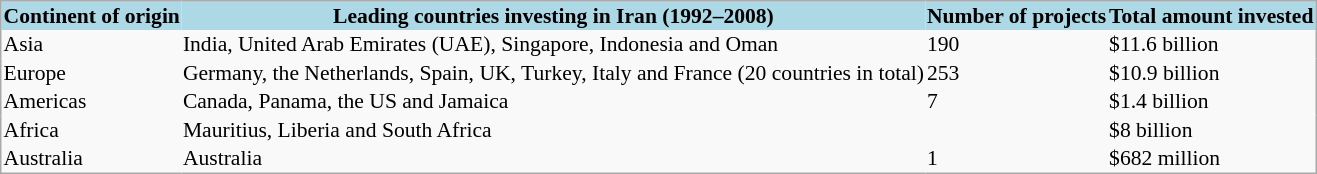<table style="margin:1em; background:#f9f9f9; border:1px #aaa solid; border-collapse:collapse; font-size:90%; float:center">
<tr style="background:lightblue;">
<th>Continent of origin</th>
<th>Leading countries investing in Iran (1992–2008)</th>
<th>Number of projects</th>
<th>Total amount invested</th>
</tr>
<tr>
<td>Asia</td>
<td>India, United Arab Emirates (UAE), Singapore, Indonesia and Oman</td>
<td>190</td>
<td>$11.6 billion</td>
</tr>
<tr>
<td>Europe</td>
<td>Germany, the Netherlands, Spain, UK, Turkey, Italy and France (20 countries in total)</td>
<td>253</td>
<td>$10.9 billion</td>
</tr>
<tr>
<td>Americas</td>
<td>Canada, Panama, the US and Jamaica</td>
<td>7</td>
<td>$1.4 billion</td>
</tr>
<tr>
<td>Africa</td>
<td>Mauritius, Liberia and South Africa</td>
<td></td>
<td>$8 billion</td>
</tr>
<tr>
<td>Australia</td>
<td>Australia</td>
<td>1</td>
<td>$682 million</td>
</tr>
</table>
